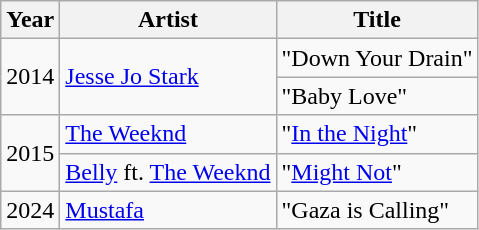<table class="wikitable">
<tr>
<th>Year</th>
<th>Artist</th>
<th>Title</th>
</tr>
<tr>
<td rowspan="2">2014</td>
<td rowspan="2"><a href='#'>Jesse Jo Stark</a></td>
<td>"Down Your Drain"</td>
</tr>
<tr>
<td>"Baby Love"</td>
</tr>
<tr>
<td rowspan="2">2015</td>
<td><a href='#'>The Weeknd</a></td>
<td>"<a href='#'>In the Night</a>"</td>
</tr>
<tr>
<td><a href='#'>Belly</a> ft. <a href='#'>The Weeknd</a></td>
<td>"<a href='#'>Might Not</a>"</td>
</tr>
<tr>
<td>2024</td>
<td><a href='#'>Mustafa</a></td>
<td>"Gaza is Calling"</td>
</tr>
</table>
